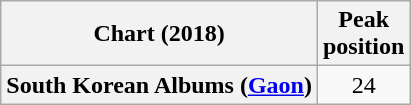<table class="wikitable plainrowheaders" style="text-align:center">
<tr>
<th scope="col">Chart (2018)</th>
<th scope="col">Peak<br> position</th>
</tr>
<tr>
<th scope="row">South Korean Albums (<a href='#'>Gaon</a>)</th>
<td>24</td>
</tr>
</table>
